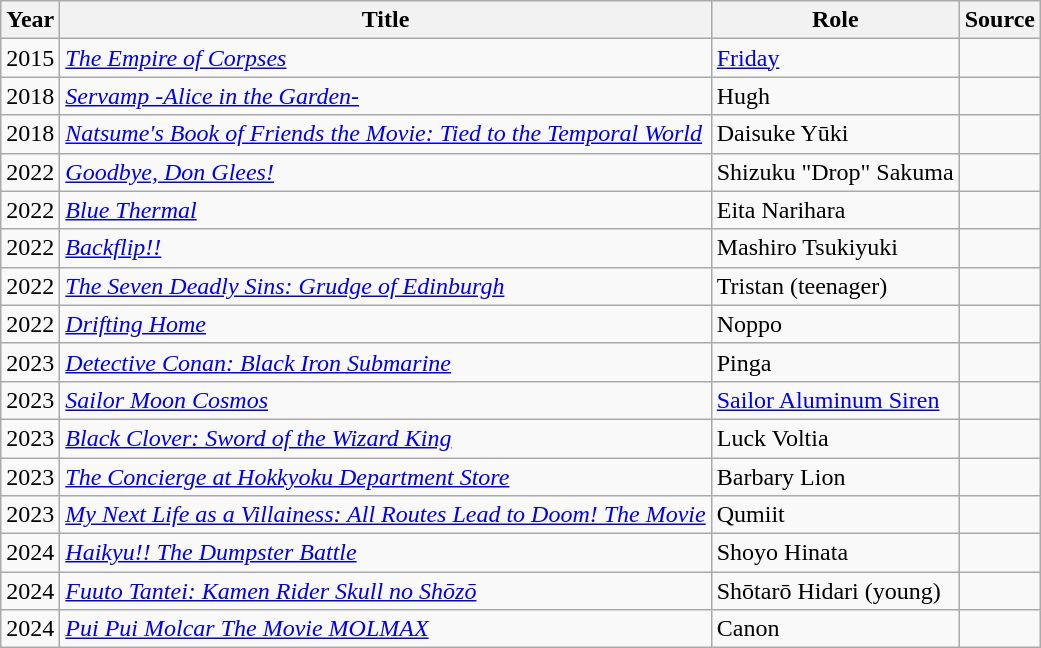<table class="wikitable sortable plainrowheaders">
<tr>
<th>Year</th>
<th>Title</th>
<th>Role</th>
<th class="unsortable">Source</th>
</tr>
<tr>
<td>2015</td>
<td><em><a href='#'>The Empire of Corpses</a></em></td>
<td><a href='#'>Friday</a></td>
<td></td>
</tr>
<tr>
<td>2018</td>
<td><em><a href='#'>Servamp -Alice in the Garden-</a></em></td>
<td>Hugh</td>
<td></td>
</tr>
<tr>
<td>2018</td>
<td><em><a href='#'>Natsume's Book of Friends the Movie: Tied to the Temporal World</a></em></td>
<td>Daisuke Yūki</td>
<td></td>
</tr>
<tr>
<td>2022</td>
<td><em><a href='#'>Goodbye, Don Glees!</a></em></td>
<td>Shizuku "Drop" Sakuma</td>
<td></td>
</tr>
<tr>
<td>2022</td>
<td><em><a href='#'>Blue Thermal</a></em></td>
<td>Eita Narihara</td>
<td></td>
</tr>
<tr>
<td>2022</td>
<td><em><a href='#'>Backflip!!</a></em></td>
<td>Mashiro Tsukiyuki</td>
<td></td>
</tr>
<tr>
<td>2022</td>
<td><em><a href='#'>The Seven Deadly Sins: Grudge of Edinburgh</a></em></td>
<td>Tristan (teenager)</td>
<td></td>
</tr>
<tr>
<td>2022</td>
<td><em><a href='#'>Drifting Home</a></em></td>
<td>Noppo</td>
<td></td>
</tr>
<tr>
<td>2023</td>
<td><em><a href='#'>Detective Conan: Black Iron Submarine</a></em></td>
<td>Pinga</td>
<td></td>
</tr>
<tr>
<td>2023</td>
<td><em><a href='#'>Sailor Moon Cosmos</a></em></td>
<td><a href='#'>Sailor Aluminum Siren</a></td>
<td></td>
</tr>
<tr>
<td>2023</td>
<td><em><a href='#'>Black Clover: Sword of the Wizard King</a></em></td>
<td>Luck Voltia</td>
<td></td>
</tr>
<tr>
<td>2023</td>
<td><em><a href='#'>The Concierge at Hokkyoku Department Store</a></em></td>
<td>Barbary Lion</td>
<td></td>
</tr>
<tr>
<td>2023</td>
<td><em><a href='#'>My Next Life as a Villainess: All Routes Lead to Doom! The Movie</a></em></td>
<td>Qumiit</td>
<td></td>
</tr>
<tr>
<td>2024</td>
<td><em><a href='#'>Haikyu!! The Dumpster Battle</a></em></td>
<td>Shoyo Hinata</td>
<td></td>
</tr>
<tr>
<td>2024</td>
<td><em><a href='#'>Fuuto Tantei: Kamen Rider Skull no Shōzō</a></em></td>
<td>Shōtarō Hidari (young)</td>
<td></td>
</tr>
<tr>
<td>2024</td>
<td><em><a href='#'>Pui Pui Molcar The Movie MOLMAX</a></em></td>
<td>Canon</td>
<td></td>
</tr>
</table>
